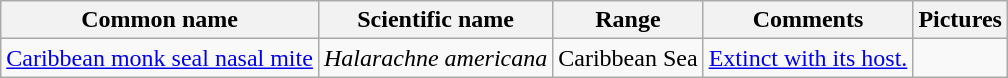<table class="wikitable sortable">
<tr>
<th>Common name</th>
<th>Scientific name</th>
<th>Range</th>
<th class="unsortable">Comments</th>
<th>Pictures</th>
</tr>
<tr>
<td><a href='#'>Caribbean monk seal nasal mite</a></td>
<td><em>Halarachne americana</em></td>
<td>Caribbean Sea</td>
<td><a href='#'>Extinct with its host.</a></td>
<td></td>
</tr>
</table>
